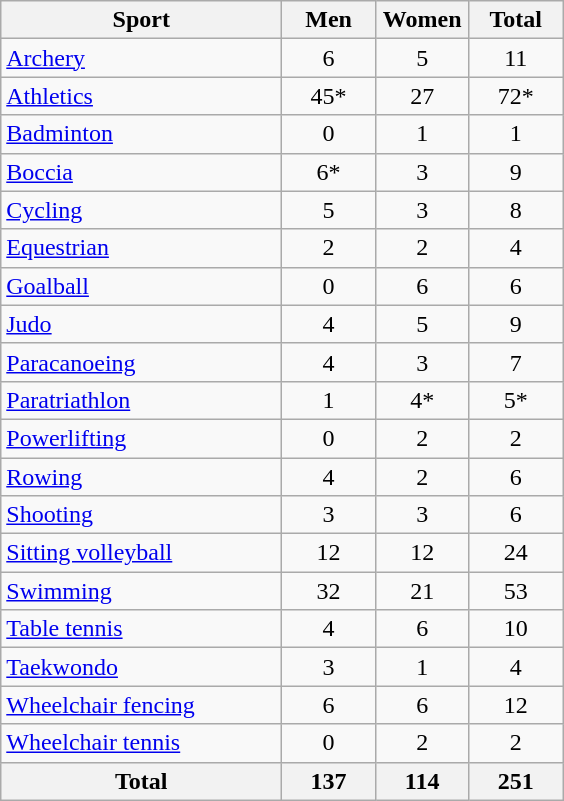<table class="wikitable sortable" style="text-align:center;">
<tr>
<th width=180>Sport</th>
<th width=55>Men</th>
<th width=55>Women</th>
<th width=55>Total</th>
</tr>
<tr>
<td align=left><a href='#'>Archery</a></td>
<td>6</td>
<td>5</td>
<td>11</td>
</tr>
<tr>
<td align=left><a href='#'>Athletics</a></td>
<td>45*</td>
<td>27</td>
<td>72*</td>
</tr>
<tr>
<td align=left><a href='#'>Badminton</a></td>
<td>0</td>
<td>1</td>
<td>1</td>
</tr>
<tr>
<td align=left><a href='#'>Boccia</a></td>
<td>6*</td>
<td>3</td>
<td>9</td>
</tr>
<tr>
<td align= left><a href='#'>Cycling</a></td>
<td>5</td>
<td>3</td>
<td>8</td>
</tr>
<tr>
<td align=left><a href='#'>Equestrian</a></td>
<td>2</td>
<td>2</td>
<td>4</td>
</tr>
<tr>
<td align=left><a href='#'>Goalball</a></td>
<td>0</td>
<td>6</td>
<td>6</td>
</tr>
<tr>
<td align=left><a href='#'>Judo</a></td>
<td>4</td>
<td>5</td>
<td>9</td>
</tr>
<tr>
<td align=left><a href='#'>Paracanoeing</a></td>
<td>4</td>
<td>3</td>
<td>7</td>
</tr>
<tr>
<td align=left><a href='#'>Paratriathlon</a></td>
<td>1</td>
<td>4*</td>
<td>5*</td>
</tr>
<tr>
<td align=left><a href='#'>Powerlifting</a></td>
<td>0</td>
<td>2</td>
<td>2</td>
</tr>
<tr>
<td align=left><a href='#'>Rowing</a></td>
<td>4</td>
<td>2</td>
<td>6</td>
</tr>
<tr>
<td align=left><a href='#'>Shooting</a></td>
<td>3</td>
<td>3</td>
<td>6</td>
</tr>
<tr>
<td align=left><a href='#'>Sitting volleyball</a></td>
<td>12</td>
<td>12</td>
<td>24</td>
</tr>
<tr>
<td align=left><a href='#'>Swimming</a></td>
<td>32</td>
<td>21</td>
<td>53</td>
</tr>
<tr>
<td align=left><a href='#'>Table tennis</a></td>
<td>4</td>
<td>6</td>
<td>10</td>
</tr>
<tr>
<td align=left><a href='#'>Taekwondo</a></td>
<td>3</td>
<td>1</td>
<td>4</td>
</tr>
<tr>
<td align=left><a href='#'>Wheelchair fencing</a></td>
<td>6</td>
<td>6</td>
<td>12</td>
</tr>
<tr>
<td align=left><a href='#'>Wheelchair tennis</a></td>
<td>0</td>
<td>2</td>
<td>2</td>
</tr>
<tr class="sortbottom">
<th>Total</th>
<th>137</th>
<th>114</th>
<th>251</th>
</tr>
</table>
